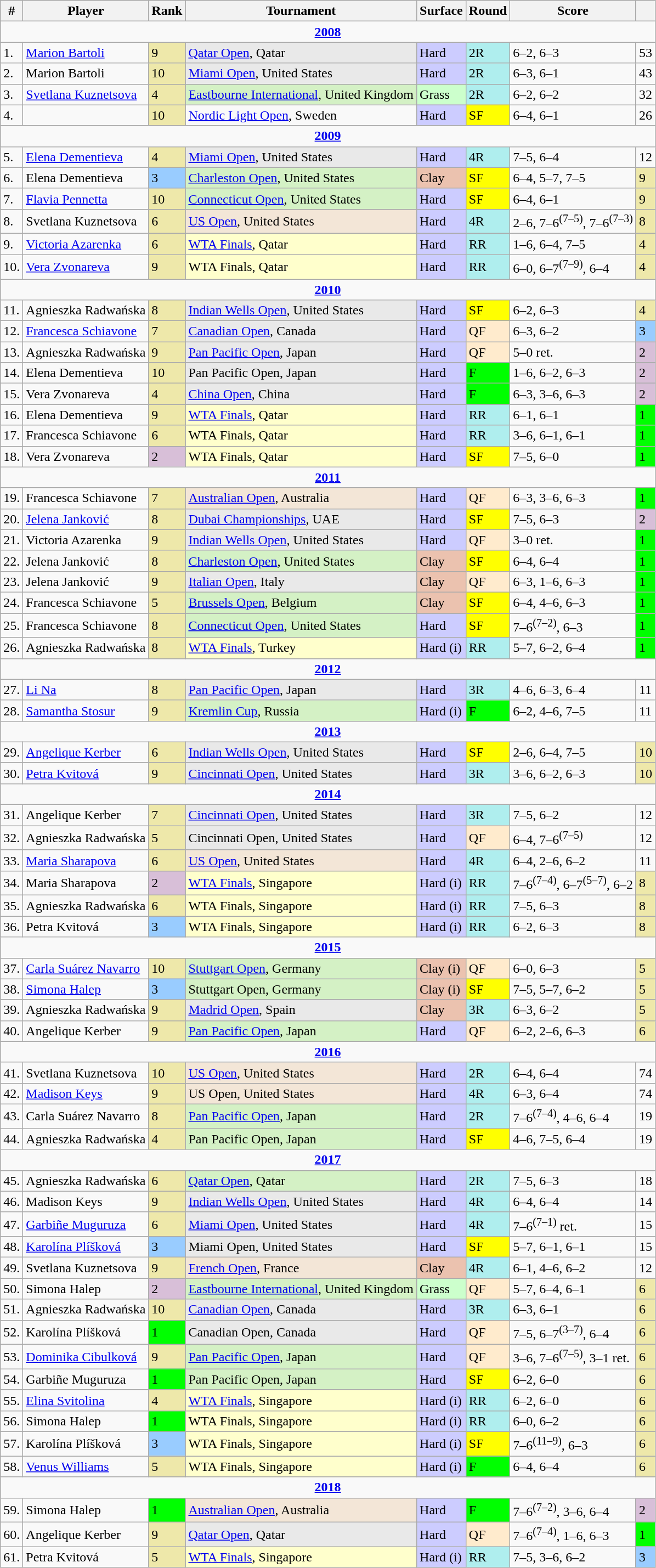<table class="wikitable sortable">
<tr>
<th class="unsortable">#</th>
<th>Player</th>
<th>Rank</th>
<th>Tournament</th>
<th>Surface</th>
<th class="unsortable">Round</th>
<th class="unsortable">Score</th>
<th class="unsortable"></th>
</tr>
<tr>
<td colspan=8 style=text-align:center><strong><a href='#'>2008</a></strong></td>
</tr>
<tr>
<td>1.</td>
<td> <a href='#'>Marion Bartoli</a></td>
<td bgcolor=EEE8AA>9</td>
<td bgcolor=e9e9e9><a href='#'>Qatar Open</a>, Qatar</td>
<td bgcolor=CCCCFF>Hard</td>
<td bgcolor=afeeee>2R</td>
<td>6–2, 6–3</td>
<td>53</td>
</tr>
<tr>
<td>2.</td>
<td> Marion Bartoli</td>
<td bgcolor=EEE8AA>10</td>
<td bgcolor=e9e9e9><a href='#'>Miami Open</a>, United States</td>
<td bgcolor=CCCCFF>Hard</td>
<td bgcolor=afeeee>2R</td>
<td>6–3, 6–1</td>
<td>43</td>
</tr>
<tr>
<td>3.</td>
<td> <a href='#'>Svetlana Kuznetsova</a></td>
<td bgcolor=EEE8AA>4</td>
<td bgcolor=d4f1c5><a href='#'>Eastbourne International</a>, United Kingdom</td>
<td bgcolor=CCFFCC>Grass</td>
<td bgcolor=afeeee>2R</td>
<td>6–2, 6–2</td>
<td>32</td>
</tr>
<tr>
<td>4.</td>
<td></td>
<td bgcolor=EEE8AA>10</td>
<td bgcolor=><a href='#'>Nordic Light Open</a>, Sweden</td>
<td bgcolor=CCCCFF>Hard</td>
<td bgcolor=yellow>SF</td>
<td>6–4, 6–1</td>
<td>26</td>
</tr>
<tr>
<td colspan=8 style=text-align:center><strong><a href='#'>2009</a></strong></td>
</tr>
<tr>
<td>5.</td>
<td> <a href='#'>Elena Dementieva</a></td>
<td bgcolor=EEE8AA>4</td>
<td bgcolor=e9e9e9><a href='#'>Miami Open</a>, United States</td>
<td bgcolor=CCCCFF>Hard</td>
<td bgcolor=afeeee>4R</td>
<td>7–5, 6–4</td>
<td>12</td>
</tr>
<tr>
<td>6.</td>
<td> Elena Dementieva</td>
<td bgcolor=99ccff>3</td>
<td bgcolor=d4f1c5><a href='#'>Charleston Open</a>, United States</td>
<td bgcolor=EBC2AF>Clay</td>
<td bgcolor=yellow>SF</td>
<td>6–4, 5–7, 7–5</td>
<td bgcolor=EEE8AA>9</td>
</tr>
<tr>
<td>7.</td>
<td> <a href='#'>Flavia Pennetta</a></td>
<td bgcolor=EEE8AA>10</td>
<td bgcolor=d4f1c5><a href='#'>Connecticut Open</a>, United States</td>
<td bgcolor=CCCCFF>Hard</td>
<td bgcolor=yellow>SF</td>
<td>6–4, 6–1</td>
<td bgcolor=EEE8AA>9</td>
</tr>
<tr>
<td>8.</td>
<td> Svetlana Kuznetsova</td>
<td bgcolor=EEE8AA>6</td>
<td bgcolor=f3e6d7><a href='#'>US Open</a>, United States</td>
<td bgcolor=CCCCFF>Hard</td>
<td bgcolor=afeeee>4R</td>
<td>2–6, 7–6<sup>(7–5)</sup>, 7–6<sup>(7–3)</sup></td>
<td bgcolor=EEE8AA>8</td>
</tr>
<tr>
<td>9.</td>
<td> <a href='#'>Victoria Azarenka</a></td>
<td bgcolor=EEE8AA>6</td>
<td bgcolor=ffffcc><a href='#'>WTA Finals</a>, Qatar</td>
<td bgcolor=CCCCFF>Hard</td>
<td bgcolor=afeeee>RR</td>
<td>1–6, 6–4, 7–5</td>
<td bgcolor=EEE8AA>4</td>
</tr>
<tr>
<td>10.</td>
<td> <a href='#'>Vera Zvonareva</a></td>
<td bgcolor=EEE8AA>9</td>
<td bgcolor=ffffcc>WTA Finals, Qatar</td>
<td bgcolor=CCCCFF>Hard</td>
<td bgcolor=afeeee>RR</td>
<td>6–0, 6–7<sup>(7–9)</sup>, 6–4</td>
<td bgcolor=EEE8AA>4</td>
</tr>
<tr>
<td colspan=8 style=text-align:center><strong><a href='#'>2010</a></strong></td>
</tr>
<tr>
<td>11.</td>
<td> Agnieszka Radwańska</td>
<td bgcolor=EEE8AA>8</td>
<td bgcolor=e9e9e9><a href='#'>Indian Wells Open</a>, United States</td>
<td bgcolor=CCCCFF>Hard</td>
<td bgcolor=yellow>SF</td>
<td>6–2, 6–3</td>
<td bgcolor=EEE8AA>4</td>
</tr>
<tr>
<td>12.</td>
<td> <a href='#'>Francesca Schiavone</a></td>
<td bgcolor=EEE8AA>7</td>
<td bgcolor=e9e9e9><a href='#'>Canadian Open</a>, Canada</td>
<td bgcolor=CCCCFF>Hard</td>
<td bgcolor=ffebcd>QF</td>
<td>6–3, 6–2</td>
<td bgcolor=99ccff>3</td>
</tr>
<tr>
<td>13.</td>
<td> Agnieszka Radwańska</td>
<td bgcolor=EEE8AA>9</td>
<td bgcolor=e9e9e9><a href='#'>Pan Pacific Open</a>, Japan</td>
<td bgcolor=CCCCFF>Hard</td>
<td bgcolor=ffebcd>QF</td>
<td>5–0 ret.</td>
<td bgcolor=thistle>2</td>
</tr>
<tr>
<td>14.</td>
<td> Elena Dementieva</td>
<td bgcolor=EEE8AA>10</td>
<td bgcolor=e9e9e9>Pan Pacific Open, Japan</td>
<td bgcolor=CCCCFF>Hard</td>
<td bgcolor=Lime>F</td>
<td>1–6, 6–2, 6–3</td>
<td bgcolor=thistle>2</td>
</tr>
<tr>
<td>15.</td>
<td> Vera Zvonareva</td>
<td bgcolor=EEE8AA>4</td>
<td bgcolor=e9e9e9><a href='#'>China Open</a>, China</td>
<td bgcolor=CCCCFF>Hard</td>
<td bgcolor=Lime>F</td>
<td>6–3, 3–6, 6–3</td>
<td bgcolor=thistle>2</td>
</tr>
<tr>
<td>16.</td>
<td> Elena Dementieva</td>
<td bgcolor=EEE8AA>9</td>
<td bgcolor=ffffcc><a href='#'>WTA Finals</a>, Qatar</td>
<td bgcolor=CCCCFF>Hard</td>
<td bgcolor=afeeee>RR</td>
<td>6–1, 6–1</td>
<td bgcolor=lime>1</td>
</tr>
<tr>
<td>17.</td>
<td> Francesca Schiavone</td>
<td bgcolor=EEE8AA>6</td>
<td bgcolor=ffffcc>WTA Finals, Qatar</td>
<td bgcolor=CCCCFF>Hard</td>
<td bgcolor=afeeee>RR</td>
<td>3–6, 6–1, 6–1</td>
<td bgcolor=lime>1</td>
</tr>
<tr>
<td>18.</td>
<td> Vera Zvonareva</td>
<td bgcolor=thistle>2</td>
<td bgcolor=ffffcc>WTA Finals, Qatar</td>
<td bgcolor=CCCCFF>Hard</td>
<td bgcolor=yellow>SF</td>
<td>7–5, 6–0</td>
<td bgcolor=lime>1</td>
</tr>
<tr>
<td colspan=8 style=text-align:center><strong><a href='#'>2011</a></strong></td>
</tr>
<tr>
<td>19.</td>
<td> Francesca Schiavone</td>
<td bgcolor=EEE8AA>7</td>
<td bgcolor=f3e6d7><a href='#'>Australian Open</a>, Australia</td>
<td bgcolor=CCCCFF>Hard</td>
<td bgcolor=ffebcd>QF</td>
<td>6–3, 3–6, 6–3</td>
<td bgcolor=lime>1</td>
</tr>
<tr>
<td>20.</td>
<td> <a href='#'>Jelena Janković</a></td>
<td bgcolor=EEE8AA>8</td>
<td bgcolor=e9e9e9><a href='#'>Dubai Championships</a>, UAE</td>
<td bgcolor=CCCCFF>Hard</td>
<td bgcolor=yellow>SF</td>
<td>7–5, 6–3</td>
<td bgcolor=thistle>2</td>
</tr>
<tr>
<td>21.</td>
<td> Victoria Azarenka</td>
<td bgcolor=EEE8AA>9</td>
<td bgcolor=e9e9e9><a href='#'>Indian Wells Open</a>, United States</td>
<td bgcolor=CCCCFF>Hard</td>
<td bgcolor=ffebcd>QF</td>
<td>3–0 ret.</td>
<td bgcolor=lime>1</td>
</tr>
<tr>
<td>22.</td>
<td> Jelena Janković</td>
<td bgcolor=EEE8AA>8</td>
<td bgcolor=d4f1c5><a href='#'>Charleston Open</a>, United States</td>
<td bgcolor=EBC2AF>Clay</td>
<td bgcolor=yellow>SF</td>
<td>6–4, 6–4</td>
<td bgcolor=lime>1</td>
</tr>
<tr>
<td>23.</td>
<td> Jelena Janković</td>
<td bgcolor=EEE8AA>9</td>
<td bgcolor=e9e9e9><a href='#'>Italian Open</a>, Italy</td>
<td bgcolor=EBC2AF>Clay</td>
<td bgcolor=ffebcd>QF</td>
<td>6–3, 1–6, 6–3</td>
<td bgcolor=lime>1</td>
</tr>
<tr>
<td>24.</td>
<td> Francesca Schiavone</td>
<td bgcolor=EEE8AA>5</td>
<td bgcolor=d4f1c5><a href='#'>Brussels Open</a>, Belgium</td>
<td bgcolor=EBC2AF>Clay</td>
<td bgcolor=yellow>SF</td>
<td>6–4, 4–6, 6–3</td>
<td bgcolor=lime>1</td>
</tr>
<tr>
<td>25.</td>
<td> Francesca Schiavone</td>
<td bgcolor=EEE8AA>8</td>
<td bgcolor=d4f1c5><a href='#'>Connecticut Open</a>, United States</td>
<td bgcolor=CCCCFF>Hard</td>
<td bgcolor=yellow>SF</td>
<td>7–6<sup>(7–2)</sup>, 6–3</td>
<td bgcolor=lime>1</td>
</tr>
<tr>
<td>26.</td>
<td> Agnieszka Radwańska</td>
<td bgcolor=EEE8AA>8</td>
<td bgcolor=ffffcc><a href='#'>WTA Finals</a>, Turkey</td>
<td bgcolor=CCCCFF>Hard (i)</td>
<td bgcolor=afeeee>RR</td>
<td>5–7, 6–2, 6–4</td>
<td bgcolor=lime>1</td>
</tr>
<tr>
<td colspan=8 style=text-align:center><strong><a href='#'>2012</a></strong></td>
</tr>
<tr>
<td>27.</td>
<td> <a href='#'>Li Na</a></td>
<td bgcolor=EEE8AA>8</td>
<td bgcolor=e9e9e9><a href='#'>Pan Pacific Open</a>, Japan</td>
<td bgcolor=CCCCFF>Hard</td>
<td bgcolor=afeeee>3R</td>
<td>4–6, 6–3, 6–4</td>
<td>11</td>
</tr>
<tr>
<td>28.</td>
<td> <a href='#'>Samantha Stosur</a></td>
<td bgcolor=EEE8AA>9</td>
<td bgcolor=d4f1c5><a href='#'>Kremlin Cup</a>, Russia</td>
<td bgcolor=CCCCFF>Hard (i)</td>
<td bgcolor=Lime>F</td>
<td>6–2, 4–6, 7–5</td>
<td>11</td>
</tr>
<tr>
<td colspan=8 style=text-align:center><strong><a href='#'>2013</a></strong></td>
</tr>
<tr>
<td>29.</td>
<td> <a href='#'>Angelique Kerber</a></td>
<td bgcolor=EEE8AA>6</td>
<td bgcolor=e9e9e9><a href='#'>Indian Wells Open</a>, United States</td>
<td bgcolor=CCCCFF>Hard</td>
<td bgcolor=yellow>SF</td>
<td>2–6, 6–4, 7–5</td>
<td bgcolor=EEE8AA>10</td>
</tr>
<tr>
<td>30.</td>
<td> <a href='#'>Petra Kvitová</a></td>
<td bgcolor=EEE8AA>9</td>
<td bgcolor=e9e9e9><a href='#'>Cincinnati Open</a>, United States</td>
<td bgcolor=CCCCFF>Hard</td>
<td bgcolor=afeeee>3R</td>
<td>3–6, 6–2, 6–3</td>
<td bgcolor=EEE8AA>10</td>
</tr>
<tr>
<td colspan=8 style=text-align:center><strong><a href='#'>2014</a></strong></td>
</tr>
<tr>
<td>31.</td>
<td> Angelique Kerber</td>
<td bgcolor=EEE8AA>7</td>
<td bgcolor=e9e9e9><a href='#'>Cincinnati Open</a>, United States</td>
<td bgcolor=CCCCFF>Hard</td>
<td bgcolor=afeeee>3R</td>
<td>7–5, 6–2</td>
<td>12</td>
</tr>
<tr>
<td>32.</td>
<td> Agnieszka Radwańska</td>
<td bgcolor=EEE8AA>5</td>
<td bgcolor=e9e9e9>Cincinnati Open, United States</td>
<td bgcolor=CCCCFF>Hard</td>
<td bgcolor=ffebcd>QF</td>
<td>6–4, 7–6<sup>(7–5)</sup></td>
<td>12</td>
</tr>
<tr>
<td>33.</td>
<td> <a href='#'>Maria Sharapova</a></td>
<td bgcolor=EEE8AA>6</td>
<td bgcolor=f3e6d7><a href='#'>US Open</a>, United States</td>
<td bgcolor=CCCCFF>Hard</td>
<td bgcolor=afeeee>4R</td>
<td>6–4, 2–6, 6–2</td>
<td>11</td>
</tr>
<tr>
<td>34.</td>
<td> Maria Sharapova</td>
<td bgcolor=thistle>2</td>
<td bgcolor=ffffcc><a href='#'>WTA Finals</a>, Singapore</td>
<td bgcolor=CCCCFF>Hard (i)</td>
<td bgcolor=afeeee>RR</td>
<td>7–6<sup>(7–4)</sup>, 6–7<sup>(5–7)</sup>, 6–2</td>
<td bgcolor=EEE8AA>8</td>
</tr>
<tr>
<td>35.</td>
<td> Agnieszka Radwańska</td>
<td bgcolor=EEE8AA>6</td>
<td bgcolor=ffffcc>WTA Finals, Singapore</td>
<td bgcolor=CCCCFF>Hard (i)</td>
<td bgcolor=afeeee>RR</td>
<td>7–5, 6–3</td>
<td bgcolor=EEE8AA>8</td>
</tr>
<tr>
<td>36.</td>
<td> Petra Kvitová</td>
<td bgcolor=99ccff>3</td>
<td bgcolor=ffffcc>WTA Finals, Singapore</td>
<td bgcolor=CCCCFF>Hard (i)</td>
<td bgcolor=afeeee>RR</td>
<td>6–2, 6–3</td>
<td bgcolor=EEE8AA>8</td>
</tr>
<tr>
<td colspan=8 style=text-align:center><strong><a href='#'>2015</a></strong></td>
</tr>
<tr>
<td>37.</td>
<td> <a href='#'>Carla Suárez Navarro</a></td>
<td bgcolor=EEE8AA>10</td>
<td bgcolor=d4f1c5><a href='#'>Stuttgart Open</a>, Germany</td>
<td bgcolor=EBC2AF>Clay (i)</td>
<td bgcolor=ffebcd>QF</td>
<td>6–0, 6–3</td>
<td bgcolor=EEE8AA>5</td>
</tr>
<tr>
<td>38.</td>
<td> <a href='#'>Simona Halep</a></td>
<td bgcolor=99ccff>3</td>
<td bgcolor=d4f1c5>Stuttgart Open, Germany</td>
<td bgcolor=EBC2AF>Clay (i)</td>
<td bgcolor=yellow>SF</td>
<td>7–5, 5–7, 6–2</td>
<td bgcolor=EEE8AA>5</td>
</tr>
<tr>
<td>39.</td>
<td> Agnieszka Radwańska</td>
<td bgcolor=EEE8AA>9</td>
<td bgcolor=e9e9e9><a href='#'>Madrid Open</a>, Spain</td>
<td bgcolor=EBC2AF>Clay</td>
<td bgcolor=afeeee>3R</td>
<td>6–3, 6–2</td>
<td bgcolor=EEE8AA>5</td>
</tr>
<tr>
<td>40.</td>
<td> Angelique Kerber</td>
<td bgcolor=EEE8AA>9</td>
<td bgcolor=d4f1c5><a href='#'>Pan Pacific Open</a>, Japan</td>
<td bgcolor=CCCCFF>Hard</td>
<td bgcolor=ffebcd>QF</td>
<td>6–2, 2–6, 6–3</td>
<td bgcolor=EEE8AA>6</td>
</tr>
<tr>
<td colspan=8 style=text-align:center><strong><a href='#'>2016</a></strong></td>
</tr>
<tr>
<td>41.</td>
<td> Svetlana Kuznetsova</td>
<td bgcolor=EEE8AA>10</td>
<td bgcolor=f3e6d7><a href='#'>US Open</a>, United States</td>
<td bgcolor=CCCCFF>Hard</td>
<td bgcolor=afeeee>2R</td>
<td>6–4, 6–4</td>
<td>74</td>
</tr>
<tr>
<td>42.</td>
<td> <a href='#'>Madison Keys</a></td>
<td bgcolor=EEE8AA>9</td>
<td bgcolor=f3e6d7>US Open, United States</td>
<td bgcolor=CCCCFF>Hard</td>
<td bgcolor=afeeee>4R</td>
<td>6–3, 6–4</td>
<td>74</td>
</tr>
<tr>
<td>43.</td>
<td> Carla Suárez Navarro</td>
<td bgcolor=EEE8AA>8</td>
<td bgcolor=d4f1c5><a href='#'>Pan Pacific Open</a>, Japan</td>
<td bgcolor=CCCCFF>Hard</td>
<td bgcolor=afeeee>2R</td>
<td>7–6<sup>(7–4)</sup>, 4–6, 6–4</td>
<td>19</td>
</tr>
<tr>
<td>44.</td>
<td> Agnieszka Radwańska</td>
<td bgcolor=EEE8AA>4</td>
<td bgcolor=d4f1c5>Pan Pacific Open, Japan</td>
<td bgcolor=CCCCFF>Hard</td>
<td bgcolor=yellow>SF</td>
<td>4–6, 7–5, 6–4</td>
<td>19</td>
</tr>
<tr>
<td colspan=8 style=text-align:center><strong><a href='#'>2017</a></strong></td>
</tr>
<tr>
<td>45.</td>
<td> Agnieszka Radwańska</td>
<td bgcolor=EEE8AA>6</td>
<td bgcolor=d4f1c5><a href='#'>Qatar Open</a>, Qatar</td>
<td bgcolor=CCCCFF>Hard</td>
<td bgcolor=afeeee>2R</td>
<td>7–5, 6–3</td>
<td>18</td>
</tr>
<tr>
<td>46.</td>
<td> Madison Keys</td>
<td bgcolor=EEE8AA>9</td>
<td bgcolor=e9e9e9><a href='#'>Indian Wells Open</a>, United States</td>
<td bgcolor=CCCCFF>Hard</td>
<td bgcolor=afeeee>4R</td>
<td>6–4, 6–4</td>
<td>14</td>
</tr>
<tr>
<td>47.</td>
<td> <a href='#'>Garbiñe Muguruza</a></td>
<td bgcolor=eee8aa>6</td>
<td bgcolor=e9e9e9><a href='#'>Miami Open</a>, United States</td>
<td bgcolor=ccccff>Hard</td>
<td bgcolor=afeeee>4R</td>
<td>7–6<sup>(7–1)</sup> ret.</td>
<td>15</td>
</tr>
<tr>
<td>48.</td>
<td> <a href='#'>Karolína Plíšková</a></td>
<td bgcolor=99ccff>3</td>
<td bgcolor=e9e9e9>Miami Open, United States</td>
<td bgcolor=CCCCFF>Hard</td>
<td bgcolor=yellow>SF</td>
<td>5–7, 6–1, 6–1</td>
<td>15</td>
</tr>
<tr>
<td>49.</td>
<td> Svetlana Kuznetsova</td>
<td bgcolor=eee8aa>9</td>
<td bgcolor=f3e6d7><a href='#'>French Open</a>, France</td>
<td bgcolor=EBC2AF>Clay</td>
<td bgcolor=afeeee>4R</td>
<td>6–1, 4–6, 6–2</td>
<td>12</td>
</tr>
<tr>
<td>50.</td>
<td> Simona Halep</td>
<td bgcolor=thistle>2</td>
<td bgcolor=d4f1c5><a href='#'>Eastbourne International</a>, United Kingdom</td>
<td bgcolor=CCFFCC>Grass</td>
<td bgcolor=ffebcd>QF</td>
<td>5–7, 6–4, 6–1</td>
<td bgcolor=EEE8AA>6</td>
</tr>
<tr>
<td>51.</td>
<td> Agnieszka Radwańska</td>
<td bgcolor=EEE8AA>10</td>
<td bgcolor=e9e9e9><a href='#'>Canadian Open</a>, Canada</td>
<td bgcolor=CCCCFF>Hard</td>
<td bgcolor=afeeee>3R</td>
<td>6–3, 6–1</td>
<td bgcolor=EEE8AA>6</td>
</tr>
<tr>
<td>52.</td>
<td> Karolína Plíšková</td>
<td bgcolor=Lime>1</td>
<td bgcolor=e9e9e9>Canadian Open, Canada</td>
<td bgcolor=CCCCFF>Hard</td>
<td bgcolor=ffebcd>QF</td>
<td>7–5, 6–7<sup>(3–7)</sup>, 6–4</td>
<td bgcolor=EEE8AA>6</td>
</tr>
<tr>
<td>53.</td>
<td> <a href='#'>Dominika Cibulková</a></td>
<td bgcolor=EEE8AA>9</td>
<td bgcolor=d4f1c5><a href='#'>Pan Pacific Open</a>, Japan</td>
<td bgcolor=CCCCFF>Hard</td>
<td bgcolor=ffebcd>QF</td>
<td>3–6, 7–6<sup>(7–5)</sup>, 3–1 ret.</td>
<td bgcolor=EEE8AA>6</td>
</tr>
<tr>
<td>54.</td>
<td> Garbiñe Muguruza</td>
<td bgcolor=Lime>1</td>
<td bgcolor=d4f1c5>Pan Pacific Open, Japan</td>
<td bgcolor=CCCCFF>Hard</td>
<td bgcolor=yellow>SF</td>
<td>6–2, 6–0</td>
<td bgcolor=EEE8AA>6</td>
</tr>
<tr>
<td>55.</td>
<td> <a href='#'>Elina Svitolina</a></td>
<td bgcolor=EEE8AA>4</td>
<td bgcolor=ffffcc><a href='#'>WTA Finals</a>, Singapore</td>
<td bgcolor=CCCCFF>Hard (i)</td>
<td bgcolor=afeeee>RR</td>
<td>6–2, 6–0</td>
<td bgcolor=EEE8AA>6</td>
</tr>
<tr>
<td>56.</td>
<td> Simona Halep</td>
<td bgcolor=lime>1</td>
<td bgcolor=ffffcc>WTA Finals, Singapore</td>
<td bgcolor=CCCCFF>Hard (i)</td>
<td bgcolor=afeeee>RR</td>
<td>6–0, 6–2</td>
<td bgcolor=EEE8AA>6</td>
</tr>
<tr>
<td>57.</td>
<td> Karolína Plíšková</td>
<td bgcolor=99ccff>3</td>
<td bgcolor=ffffcc>WTA Finals, Singapore</td>
<td bgcolor=CCCCFF>Hard (i)</td>
<td bgcolor=yellow>SF</td>
<td>7–6<sup>(11–9)</sup>, 6–3</td>
<td bgcolor=EEE8AA>6</td>
</tr>
<tr>
<td>58.</td>
<td> <a href='#'>Venus Williams</a></td>
<td bgcolor=EEE8AA>5</td>
<td bgcolor=ffffcc>WTA Finals, Singapore</td>
<td bgcolor=CCCCFF>Hard (i)</td>
<td bgcolor=lime>F</td>
<td>6–4, 6–4</td>
<td bgcolor=EEE8AA>6</td>
</tr>
<tr>
<td colspan=8 style=text-align:center><strong><a href='#'>2018</a></strong></td>
</tr>
<tr>
<td>59.</td>
<td> Simona Halep</td>
<td bgcolor=lime>1</td>
<td bgcolor=f3e6d7><a href='#'>Australian Open</a>, Australia</td>
<td bgcolor=CCCCFF>Hard</td>
<td bgcolor=lime>F</td>
<td>7–6<sup>(7–2)</sup>, 3–6, 6–4</td>
<td bgcolor=thistle>2</td>
</tr>
<tr>
<td>60.</td>
<td> Angelique Kerber</td>
<td bgcolor=EEE8AA>9</td>
<td bgcolor=e9e9e9><a href='#'>Qatar Open</a>, Qatar</td>
<td bgcolor=CCCCFF>Hard</td>
<td bgcolor=ffebcd>QF</td>
<td>7–6<sup>(7–4)</sup>, 1–6, 6–3</td>
<td bgcolor=lime>1</td>
</tr>
<tr>
<td>61.</td>
<td> Petra Kvitová</td>
<td bgcolor=EEE8AA>5</td>
<td bgcolor=ffffcc><a href='#'>WTA Finals</a>, Singapore</td>
<td bgcolor=CCCCFF>Hard (i)</td>
<td bgcolor=afeeee>RR</td>
<td>7–5, 3–6, 6–2</td>
<td bgcolor=99ccff>3</td>
</tr>
</table>
